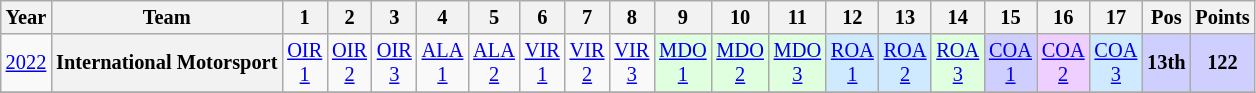<table class="wikitable" style="text-align:center; font-size:85%">
<tr>
<th>Year</th>
<th>Team</th>
<th>1</th>
<th>2</th>
<th>3</th>
<th>4</th>
<th>5</th>
<th>6</th>
<th>7</th>
<th>8</th>
<th>9</th>
<th>10</th>
<th>11</th>
<th>12</th>
<th>13</th>
<th>14</th>
<th>15</th>
<th>16</th>
<th>17</th>
<th>Pos</th>
<th>Points</th>
</tr>
<tr>
<td><a href='#'>2022</a></td>
<th nowrap>International Motorsport</th>
<td><a href='#'>OIR<br>1</a></td>
<td><a href='#'>OIR<br>2</a></td>
<td><a href='#'>OIR<br>3</a></td>
<td><a href='#'>ALA<br>1</a></td>
<td><a href='#'>ALA<br>2</a></td>
<td><a href='#'>VIR<br>1</a></td>
<td><a href='#'>VIR<br>2</a></td>
<td><a href='#'>VIR<br>3</a></td>
<td style="background:#DFFFDF;"><a href='#'>MDO<br>1</a><br></td>
<td style="background:#DFFFDF;"><a href='#'>MDO<br>2</a><br></td>
<td style="background:#DFFFDF;"><a href='#'>MDO<br>3</a><br></td>
<td style="background:#CFEAFF;"><a href='#'>ROA<br>1</a><br></td>
<td style="background:#CFEAFF;"><a href='#'>ROA<br>2</a><br></td>
<td style="background:#DFFFDF;"><a href='#'>ROA<br>3</a><br></td>
<td style="background:#CFCFFF;"><a href='#'>COA<br>1</a><br></td>
<td style="background:#EFCFFF;"><a href='#'>COA<br>2</a><br></td>
<td style="background:#CFEAFF;"><a href='#'>COA<br>3</a><br></td>
<th style="background:#CFCFFF">13th</th>
<th style="background:#CFCFFF">122</th>
</tr>
<tr>
</tr>
</table>
